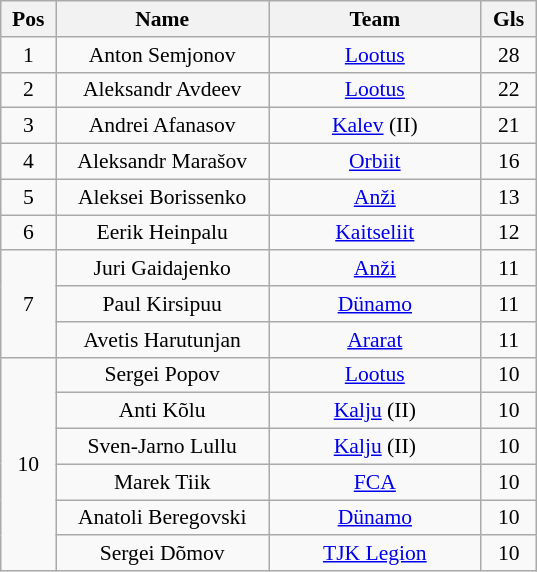<table class="wikitable" style="font-size:90%; text-align:center;">
<tr>
<th width="30">Pos</th>
<th width="135">Name</th>
<th width="135">Team</th>
<th width="30">Gls</th>
</tr>
<tr>
<td>1</td>
<td>Anton Semjonov</td>
<td><a href='#'>Lootus</a></td>
<td>28</td>
</tr>
<tr>
<td>2</td>
<td>Aleksandr Avdeev</td>
<td><a href='#'>Lootus</a></td>
<td>22</td>
</tr>
<tr>
<td>3</td>
<td>Andrei Afanasov</td>
<td><a href='#'>Kalev</a> (II)</td>
<td>21</td>
</tr>
<tr>
<td>4</td>
<td>Aleksandr Marašov</td>
<td><a href='#'>Orbiit</a></td>
<td>16</td>
</tr>
<tr>
<td>5</td>
<td>Aleksei Borissenko</td>
<td><a href='#'>Anži</a></td>
<td>13</td>
</tr>
<tr>
<td>6</td>
<td>Eerik Heinpalu</td>
<td><a href='#'>Kaitseliit</a></td>
<td>12</td>
</tr>
<tr>
<td rowspan=3>7</td>
<td>Juri Gaidajenko</td>
<td><a href='#'>Anži</a></td>
<td>11</td>
</tr>
<tr>
<td>Paul Kirsipuu</td>
<td><a href='#'>Dünamo</a></td>
<td>11</td>
</tr>
<tr>
<td>Avetis Harutunjan</td>
<td><a href='#'>Ararat</a></td>
<td>11</td>
</tr>
<tr>
<td rowspan=6>10</td>
<td>Sergei Popov</td>
<td><a href='#'>Lootus</a></td>
<td>10</td>
</tr>
<tr>
<td>Anti Kõlu</td>
<td><a href='#'>Kalju</a> (II)</td>
<td>10</td>
</tr>
<tr>
<td>Sven-Jarno Lullu</td>
<td><a href='#'>Kalju</a> (II)</td>
<td>10</td>
</tr>
<tr>
<td>Marek Tiik</td>
<td><a href='#'>FCA</a></td>
<td>10</td>
</tr>
<tr>
<td>Anatoli Beregovski</td>
<td><a href='#'>Dünamo</a></td>
<td>10</td>
</tr>
<tr>
<td>Sergei Dõmov</td>
<td><a href='#'>TJK Legion</a></td>
<td>10</td>
</tr>
</table>
